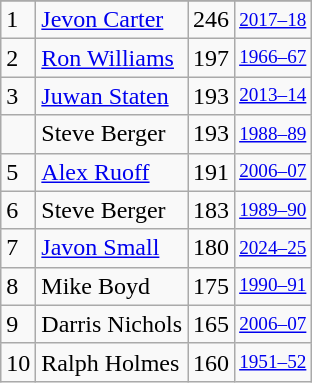<table class="wikitable">
<tr>
</tr>
<tr>
<td>1</td>
<td><a href='#'>Jevon Carter</a></td>
<td>246</td>
<td style="font-size:80%;"><a href='#'>2017–18</a></td>
</tr>
<tr>
<td>2</td>
<td><a href='#'>Ron Williams</a></td>
<td>197</td>
<td style="font-size:80%;"><a href='#'>1966–67</a></td>
</tr>
<tr>
<td>3</td>
<td><a href='#'>Juwan Staten</a></td>
<td>193</td>
<td style="font-size:80%;"><a href='#'>2013–14</a></td>
</tr>
<tr>
<td></td>
<td>Steve Berger</td>
<td>193</td>
<td style="font-size:80%;"><a href='#'>1988–89</a></td>
</tr>
<tr>
<td>5</td>
<td><a href='#'>Alex Ruoff</a></td>
<td>191</td>
<td style="font-size:80%;"><a href='#'>2006–07</a></td>
</tr>
<tr>
<td>6</td>
<td>Steve Berger</td>
<td>183</td>
<td style="font-size:80%;"><a href='#'>1989–90</a></td>
</tr>
<tr>
<td>7</td>
<td><a href='#'>Javon Small</a></td>
<td>180</td>
<td style="font-size:80%;"><a href='#'>2024–25</a></td>
</tr>
<tr>
<td>8</td>
<td>Mike Boyd</td>
<td>175</td>
<td style="font-size:80%;"><a href='#'>1990–91</a></td>
</tr>
<tr>
<td>9</td>
<td>Darris Nichols</td>
<td>165</td>
<td style="font-size:80%;"><a href='#'>2006–07</a></td>
</tr>
<tr>
<td>10</td>
<td>Ralph Holmes</td>
<td>160</td>
<td style="font-size:80%;"><a href='#'>1951–52</a></td>
</tr>
</table>
